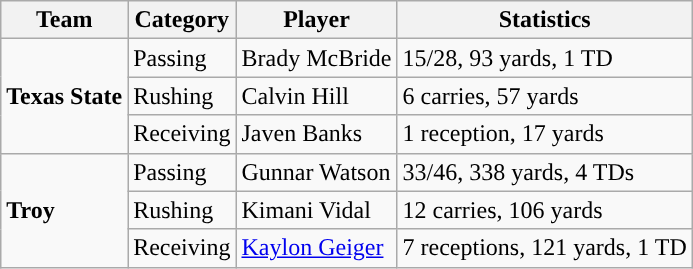<table class="wikitable" style="float: left;">
<tr>
<th>Team</th>
<th>Category</th>
<th>Player</th>
<th>Statistics</th>
</tr>
<tr>
<td rowspan=3><strong>Texas State</strong></td>
<td>Passing</td>
<td>Brady McBride</td>
<td>15/28, 93 yards, 1 TD</td>
</tr>
<tr>
<td>Rushing</td>
<td>Calvin Hill</td>
<td>6 carries, 57 yards</td>
</tr>
<tr>
<td>Receiving</td>
<td>Javen Banks</td>
<td>1 reception, 17 yards</td>
</tr>
<tr>
<td rowspan=3><strong>Troy</strong></td>
<td>Passing</td>
<td>Gunnar Watson</td>
<td>33/46, 338 yards, 4 TDs</td>
</tr>
<tr>
<td>Rushing</td>
<td>Kimani Vidal</td>
<td>12 carries, 106 yards</td>
</tr>
<tr>
<td>Receiving</td>
<td><a href='#'>Kaylon Geiger</a></td>
<td>7 receptions, 121 yards, 1 TD</td>
</tr>
</table>
